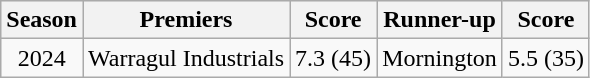<table class="wikitable" style="text-align:center;">
<tr style="background:#efefef;">
<th>Season</th>
<th>Premiers</th>
<th>Score</th>
<th>Runner-up</th>
<th>Score</th>
</tr>
<tr>
<td>2024</td>
<td>Warragul Industrials</td>
<td>7.3 (45)</td>
<td>Mornington</td>
<td>5.5 (35)</td>
</tr>
</table>
